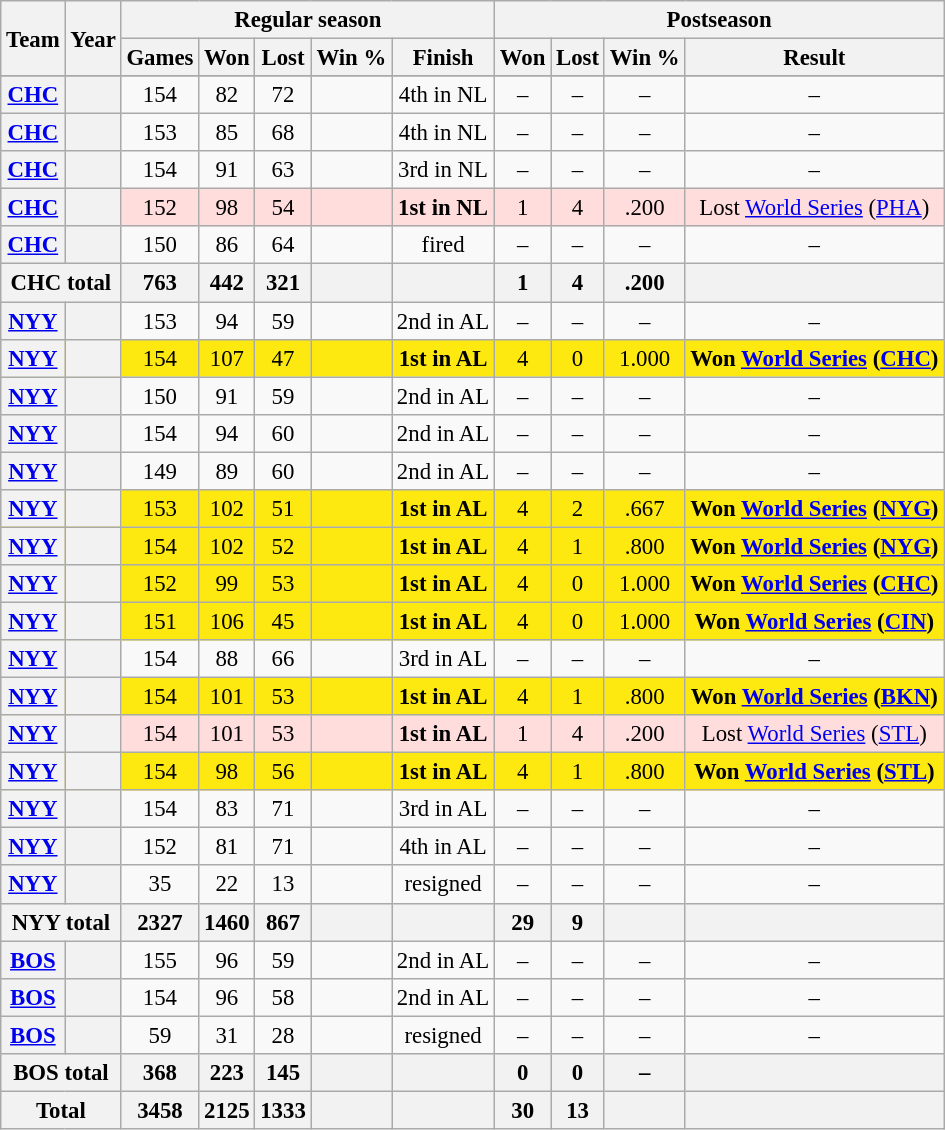<table class="wikitable" style="font-size: 95%; text-align:center;">
<tr>
<th rowspan="2">Team</th>
<th rowspan="2">Year</th>
<th colspan="5">Regular season</th>
<th colspan="4">Postseason</th>
</tr>
<tr>
<th>Games</th>
<th>Won</th>
<th>Lost</th>
<th>Win %</th>
<th>Finish</th>
<th>Won</th>
<th>Lost</th>
<th>Win %</th>
<th>Result</th>
</tr>
<tr>
</tr>
<tr>
<th><a href='#'>CHC</a></th>
<th></th>
<td>154</td>
<td>82</td>
<td>72</td>
<td></td>
<td>4th in NL</td>
<td>–</td>
<td>–</td>
<td>–</td>
<td>–</td>
</tr>
<tr>
<th><a href='#'>CHC</a></th>
<th></th>
<td>153</td>
<td>85</td>
<td>68</td>
<td></td>
<td>4th in NL</td>
<td>–</td>
<td>–</td>
<td>–</td>
<td>–</td>
</tr>
<tr>
<th><a href='#'>CHC</a></th>
<th></th>
<td>154</td>
<td>91</td>
<td>63</td>
<td></td>
<td>3rd in NL</td>
<td>–</td>
<td>–</td>
<td>–</td>
<td>–</td>
</tr>
<tr style="background:#fdd">
<th><a href='#'>CHC</a></th>
<th></th>
<td>152</td>
<td>98</td>
<td>54</td>
<td></td>
<td><strong>1st in NL</strong></td>
<td>1</td>
<td>4</td>
<td>.200</td>
<td>Lost <a href='#'>World Series</a> (<a href='#'>PHA</a>)</td>
</tr>
<tr>
<th><a href='#'>CHC</a></th>
<th></th>
<td>150</td>
<td>86</td>
<td>64</td>
<td></td>
<td>fired</td>
<td>–</td>
<td>–</td>
<td>–</td>
<td>–</td>
</tr>
<tr>
<th colspan="2">CHC total</th>
<th>763</th>
<th>442</th>
<th>321</th>
<th></th>
<th></th>
<th>1</th>
<th>4</th>
<th>.200</th>
<th></th>
</tr>
<tr>
<th><a href='#'>NYY</a></th>
<th></th>
<td>153</td>
<td>94</td>
<td>59</td>
<td></td>
<td>2nd in AL</td>
<td>–</td>
<td>–</td>
<td>–</td>
<td>–</td>
</tr>
<tr style="background:#fde910">
<th><a href='#'>NYY</a></th>
<th></th>
<td>154</td>
<td>107</td>
<td>47</td>
<td></td>
<td><strong>1st in AL</strong></td>
<td>4</td>
<td>0</td>
<td>1.000</td>
<td><strong>Won <a href='#'>World Series</a> (<a href='#'>CHC</a>)</strong></td>
</tr>
<tr>
<th><a href='#'>NYY</a></th>
<th></th>
<td>150</td>
<td>91</td>
<td>59</td>
<td></td>
<td>2nd in AL</td>
<td>–</td>
<td>–</td>
<td>–</td>
<td>–</td>
</tr>
<tr>
<th><a href='#'>NYY</a></th>
<th></th>
<td>154</td>
<td>94</td>
<td>60</td>
<td></td>
<td>2nd in AL</td>
<td>–</td>
<td>–</td>
<td>–</td>
<td>–</td>
</tr>
<tr>
<th><a href='#'>NYY</a></th>
<th></th>
<td>149</td>
<td>89</td>
<td>60</td>
<td></td>
<td>2nd in AL</td>
<td>–</td>
<td>–</td>
<td>–</td>
<td>–</td>
</tr>
<tr style="background:#fde910">
<th><a href='#'>NYY</a></th>
<th></th>
<td>153</td>
<td>102</td>
<td>51</td>
<td></td>
<td><strong>1st in AL</strong></td>
<td>4</td>
<td>2</td>
<td>.667</td>
<td><strong>Won <a href='#'>World Series</a> (<a href='#'>NYG</a>)</strong></td>
</tr>
<tr style="background:#fde910">
<th><a href='#'>NYY</a></th>
<th></th>
<td>154</td>
<td>102</td>
<td>52</td>
<td></td>
<td><strong>1st in AL</strong></td>
<td>4</td>
<td>1</td>
<td>.800</td>
<td><strong>Won <a href='#'>World Series</a> (<a href='#'>NYG</a>)</strong></td>
</tr>
<tr style="background:#fde910">
<th><a href='#'>NYY</a></th>
<th></th>
<td>152</td>
<td>99</td>
<td>53</td>
<td></td>
<td><strong>1st in AL</strong></td>
<td>4</td>
<td>0</td>
<td>1.000</td>
<td><strong>Won <a href='#'>World Series</a> (<a href='#'>CHC</a>)</strong></td>
</tr>
<tr style="background:#fde910">
<th><a href='#'>NYY</a></th>
<th></th>
<td>151</td>
<td>106</td>
<td>45</td>
<td></td>
<td><strong>1st in AL</strong></td>
<td>4</td>
<td>0</td>
<td>1.000</td>
<td><strong>Won <a href='#'>World Series</a> (<a href='#'>CIN</a>)</strong></td>
</tr>
<tr>
<th><a href='#'>NYY</a></th>
<th></th>
<td>154</td>
<td>88</td>
<td>66</td>
<td></td>
<td>3rd in AL</td>
<td>–</td>
<td>–</td>
<td>–</td>
<td>–</td>
</tr>
<tr style="background:#fde910">
<th><a href='#'>NYY</a></th>
<th></th>
<td>154</td>
<td>101</td>
<td>53</td>
<td></td>
<td><strong>1st in AL</strong></td>
<td>4</td>
<td>1</td>
<td>.800</td>
<td><strong>Won <a href='#'>World Series</a> (<a href='#'>BKN</a>)</strong></td>
</tr>
<tr style="background:#fdd">
<th><a href='#'>NYY</a></th>
<th></th>
<td>154</td>
<td>101</td>
<td>53</td>
<td></td>
<td><strong>1st in AL</strong></td>
<td>1</td>
<td>4</td>
<td>.200</td>
<td>Lost <a href='#'>World Series</a> (<a href='#'>STL</a>)</td>
</tr>
<tr style="background:#fde910">
<th><a href='#'>NYY</a></th>
<th></th>
<td>154</td>
<td>98</td>
<td>56</td>
<td></td>
<td><strong>1st in AL</strong></td>
<td>4</td>
<td>1</td>
<td>.800</td>
<td><strong>Won <a href='#'>World Series</a> (<a href='#'>STL</a>)</strong></td>
</tr>
<tr>
<th><a href='#'>NYY</a></th>
<th></th>
<td>154</td>
<td>83</td>
<td>71</td>
<td></td>
<td>3rd in AL</td>
<td>–</td>
<td>–</td>
<td>–</td>
<td>–</td>
</tr>
<tr>
<th><a href='#'>NYY</a></th>
<th></th>
<td>152</td>
<td>81</td>
<td>71</td>
<td></td>
<td>4th in AL</td>
<td>–</td>
<td>–</td>
<td>–</td>
<td>–</td>
</tr>
<tr>
<th><a href='#'>NYY</a></th>
<th></th>
<td>35</td>
<td>22</td>
<td>13</td>
<td></td>
<td>resigned</td>
<td>–</td>
<td>–</td>
<td>–</td>
<td>–</td>
</tr>
<tr>
<th colspan="2">NYY total</th>
<th>2327</th>
<th>1460</th>
<th>867</th>
<th></th>
<th></th>
<th>29</th>
<th>9</th>
<th></th>
<th></th>
</tr>
<tr>
<th><a href='#'>BOS</a></th>
<th></th>
<td>155</td>
<td>96</td>
<td>59</td>
<td></td>
<td>2nd in AL</td>
<td>–</td>
<td>–</td>
<td>–</td>
<td>–</td>
</tr>
<tr>
<th><a href='#'>BOS</a></th>
<th></th>
<td>154</td>
<td>96</td>
<td>58</td>
<td></td>
<td>2nd in AL</td>
<td>–</td>
<td>–</td>
<td>–</td>
<td>–</td>
</tr>
<tr>
<th><a href='#'>BOS</a></th>
<th></th>
<td>59</td>
<td>31</td>
<td>28</td>
<td></td>
<td>resigned</td>
<td>–</td>
<td>–</td>
<td>–</td>
<td>–</td>
</tr>
<tr>
<th colspan="2">BOS total</th>
<th>368</th>
<th>223</th>
<th>145</th>
<th></th>
<th></th>
<th>0</th>
<th>0</th>
<th>–</th>
<th></th>
</tr>
<tr>
<th colspan="2">Total</th>
<th>3458</th>
<th>2125</th>
<th>1333</th>
<th></th>
<th></th>
<th>30</th>
<th>13</th>
<th></th>
<th></th>
</tr>
</table>
